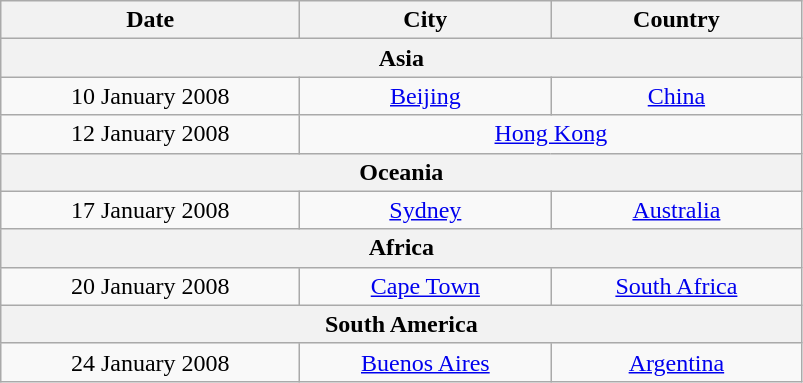<table class="wikitable" style="text-align:center;">
<tr>
<th scope="col" style="width:12em;">Date</th>
<th scope="col" style="width:10em;">City</th>
<th scope="col" style="width:10em;">Country</th>
</tr>
<tr>
<th colspan="3">Asia</th>
</tr>
<tr>
<td align="center">10 January 2008</td>
<td align="center"><a href='#'>Beijing</a></td>
<td><a href='#'>China</a></td>
</tr>
<tr>
<td align="center">12 January 2008</td>
<td align="center" colspan="2"><a href='#'>Hong Kong</a></td>
</tr>
<tr>
<th colspan="3">Oceania</th>
</tr>
<tr>
<td align="center">17 January 2008</td>
<td align="center"><a href='#'>Sydney</a></td>
<td align="center"><a href='#'>Australia</a></td>
</tr>
<tr>
<th colspan="3">Africa</th>
</tr>
<tr>
<td align="center">20 January 2008</td>
<td align="center"><a href='#'>Cape Town</a></td>
<td align="center"><a href='#'>South Africa</a></td>
</tr>
<tr>
<th colspan="3">South America</th>
</tr>
<tr>
<td align="center">24 January 2008</td>
<td align="center"><a href='#'>Buenos Aires</a></td>
<td align="center"><a href='#'>Argentina</a></td>
</tr>
</table>
